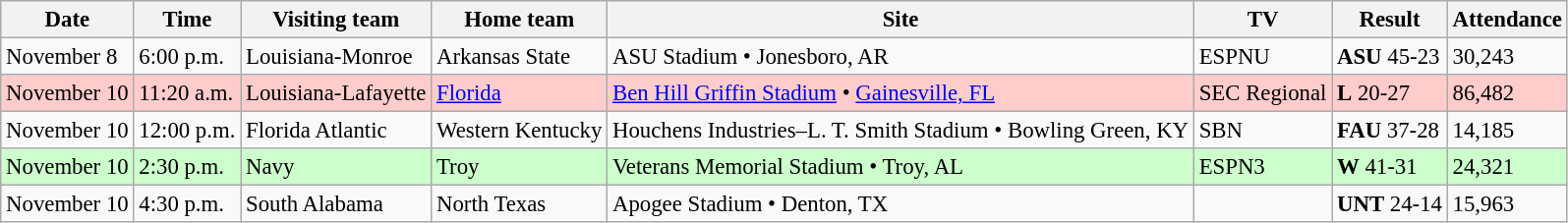<table class="wikitable" style="font-size:95%;">
<tr>
<th>Date</th>
<th>Time</th>
<th>Visiting team</th>
<th>Home team</th>
<th>Site</th>
<th>TV</th>
<th>Result</th>
<th>Attendance</th>
</tr>
<tr style=>
<td>November 8</td>
<td>6:00 p.m.</td>
<td>Louisiana-Monroe</td>
<td>Arkansas State</td>
<td>ASU Stadium • Jonesboro, AR</td>
<td>ESPNU</td>
<td><strong>ASU</strong> 45-23</td>
<td>30,243</td>
</tr>
<tr style="background:#fcc;">
<td>November 10</td>
<td>11:20 a.m.</td>
<td>Louisiana-Lafayette</td>
<td><a href='#'>Florida</a></td>
<td><a href='#'>Ben Hill Griffin Stadium</a> • <a href='#'>Gainesville, FL</a></td>
<td>SEC Regional</td>
<td><strong>L</strong> 20-27</td>
<td>86,482</td>
</tr>
<tr style=>
<td>November 10</td>
<td>12:00 p.m.</td>
<td>Florida Atlantic</td>
<td>Western Kentucky</td>
<td>Houchens Industries–L. T. Smith Stadium • Bowling Green, KY</td>
<td>SBN</td>
<td><strong>FAU</strong> 37-28</td>
<td>14,185</td>
</tr>
<tr style="background:#cfc;">
<td>November 10</td>
<td>2:30 p.m.</td>
<td>Navy</td>
<td>Troy</td>
<td>Veterans Memorial Stadium • Troy, AL</td>
<td>ESPN3</td>
<td><strong>W</strong> 41-31</td>
<td>24,321</td>
</tr>
<tr style=>
<td>November 10</td>
<td>4:30 p.m.</td>
<td>South Alabama</td>
<td>North Texas</td>
<td>Apogee Stadium • Denton, TX</td>
<td></td>
<td><strong>UNT</strong> 24-14</td>
<td>15,963</td>
</tr>
</table>
